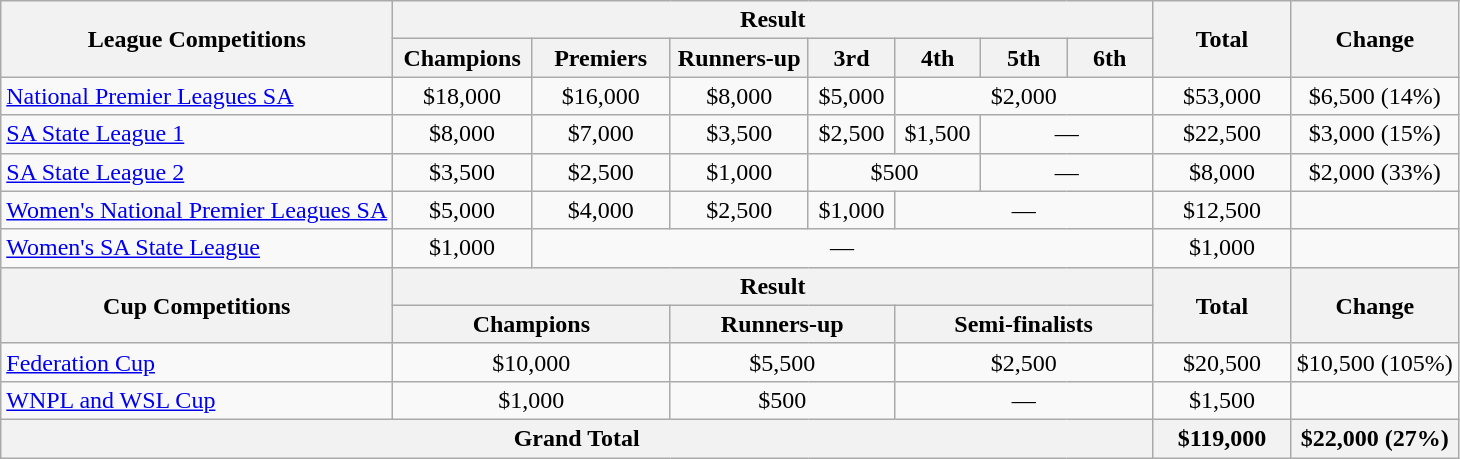<table class="wikitable" style="text-align:center">
<tr>
<th rowspan=2>League Competitions</th>
<th colspan=7>Result</th>
<th rowspan=2 width=85px>Total</th>
<th rowspan=2>Change</th>
</tr>
<tr>
<th width=85px>Champions</th>
<th width=85px>Premiers</th>
<th width=85px>Runners-up</th>
<th width=50px>3rd</th>
<th width=50px>4th</th>
<th width=50px>5th</th>
<th width=50px>6th</th>
</tr>
<tr>
<td align=left><a href='#'>National Premier Leagues SA</a></td>
<td>$18,000</td>
<td>$16,000</td>
<td>$8,000</td>
<td>$5,000</td>
<td colspan=3>$2,000</td>
<td>$53,000</td>
<td> $6,500 (14%)</td>
</tr>
<tr>
<td align=left><a href='#'>SA State League 1</a></td>
<td>$8,000</td>
<td>$7,000</td>
<td>$3,500</td>
<td>$2,500</td>
<td>$1,500</td>
<td colspan=2>—</td>
<td>$22,500</td>
<td> $3,000 (15%)</td>
</tr>
<tr>
<td align=left><a href='#'>SA State League 2</a></td>
<td>$3,500</td>
<td>$2,500</td>
<td>$1,000</td>
<td colspan=2>$500</td>
<td colspan=2>—</td>
<td>$8,000</td>
<td> $2,000 (33%)</td>
</tr>
<tr>
<td align=left><a href='#'>Women's National Premier Leagues SA</a></td>
<td>$5,000</td>
<td>$4,000</td>
<td>$2,500</td>
<td>$1,000</td>
<td colspan=3>—</td>
<td>$12,500</td>
<td></td>
</tr>
<tr>
<td align=left><a href='#'>Women's SA State League</a></td>
<td>$1,000</td>
<td colspan=6>—</td>
<td>$1,000</td>
<td></td>
</tr>
<tr>
<th rowspan=2>Cup Competitions</th>
<th colspan=7>Result</th>
<th rowspan=2 width=85px>Total</th>
<th rowspan=2>Change</th>
</tr>
<tr>
<th colspan=2>Champions</th>
<th colspan=2>Runners-up</th>
<th colspan=3>Semi-finalists</th>
</tr>
<tr>
<td align=left><a href='#'>Federation Cup</a></td>
<td colspan=2>$10,000</td>
<td colspan=2>$5,500</td>
<td colspan=3>$2,500</td>
<td>$20,500</td>
<td> $10,500 (105%)</td>
</tr>
<tr>
<td align=left><a href='#'>WNPL and WSL Cup</a></td>
<td colspan=2>$1,000</td>
<td colspan=2>$500</td>
<td colspan=3>—</td>
<td>$1,500</td>
<td></td>
</tr>
<tr>
<th colspan=8>Grand Total</th>
<th>$119,000</th>
<th> $22,000 (27%)</th>
</tr>
</table>
